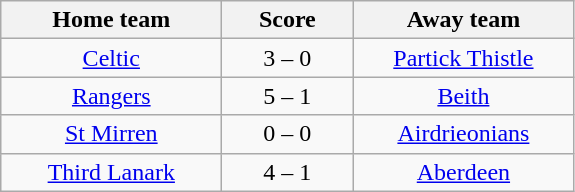<table class="wikitable" style="text-align: center">
<tr>
<th width=140>Home team</th>
<th width=80>Score</th>
<th width=140>Away team</th>
</tr>
<tr>
<td><a href='#'>Celtic</a></td>
<td>3 – 0</td>
<td><a href='#'>Partick Thistle</a></td>
</tr>
<tr>
<td><a href='#'>Rangers</a></td>
<td>5 – 1</td>
<td><a href='#'>Beith</a></td>
</tr>
<tr>
<td><a href='#'>St Mirren</a></td>
<td>0 – 0</td>
<td><a href='#'>Airdrieonians</a></td>
</tr>
<tr>
<td><a href='#'>Third Lanark</a></td>
<td>4 – 1</td>
<td><a href='#'>Aberdeen</a></td>
</tr>
</table>
